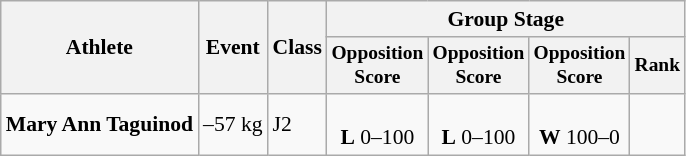<table class="wikitable" style="font-size:90%; text-align:center">
<tr>
<th rowspan=2>Athlete</th>
<th rowspan=2>Event</th>
<th rowspan=2>Class</th>
<th colspan=4>Group Stage</th>
</tr>
<tr style="font-size:90%">
<th>Opposition<br>Score</th>
<th>Opposition<br>Score</th>
<th>Opposition<br>Score</th>
<th>Rank</th>
</tr>
<tr align=center>
<td align=left><strong>Mary Ann Taguinod</strong></td>
<td align=left>–57 kg</td>
<td align=left>J2</td>
<td><br><strong>L</strong> 0–100</td>
<td><br><strong>L</strong> 0–100</td>
<td><br><strong>W</strong> 100–0</td>
<td></td>
</tr>
</table>
